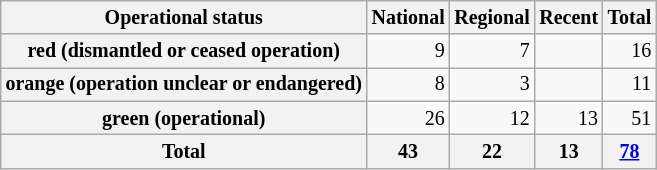<table class="wikitable sortable mw-datatable plainrowheaders" style="font-size: smaller">
<tr>
<th>Operational status</th>
<th>National</th>
<th>Regional</th>
<th>Recent</th>
<th>Total</th>
</tr>
<tr align=right>
<th scope=row>red (dismantled or ceased operation)</th>
<td>9</td>
<td>7</td>
<td></td>
<td>16</td>
</tr>
<tr align=right>
<th scope=row>orange (operation unclear or endangered)</th>
<td>8</td>
<td>3</td>
<td></td>
<td>11</td>
</tr>
<tr align=right>
<th scope=row>green (operational)</th>
<td>26</td>
<td>12</td>
<td>13</td>
<td>51</td>
</tr>
<tr align=right>
<th>Total</th>
<th>43</th>
<th>22</th>
<th>13</th>
<th><a href='#'>78</a></th>
</tr>
</table>
